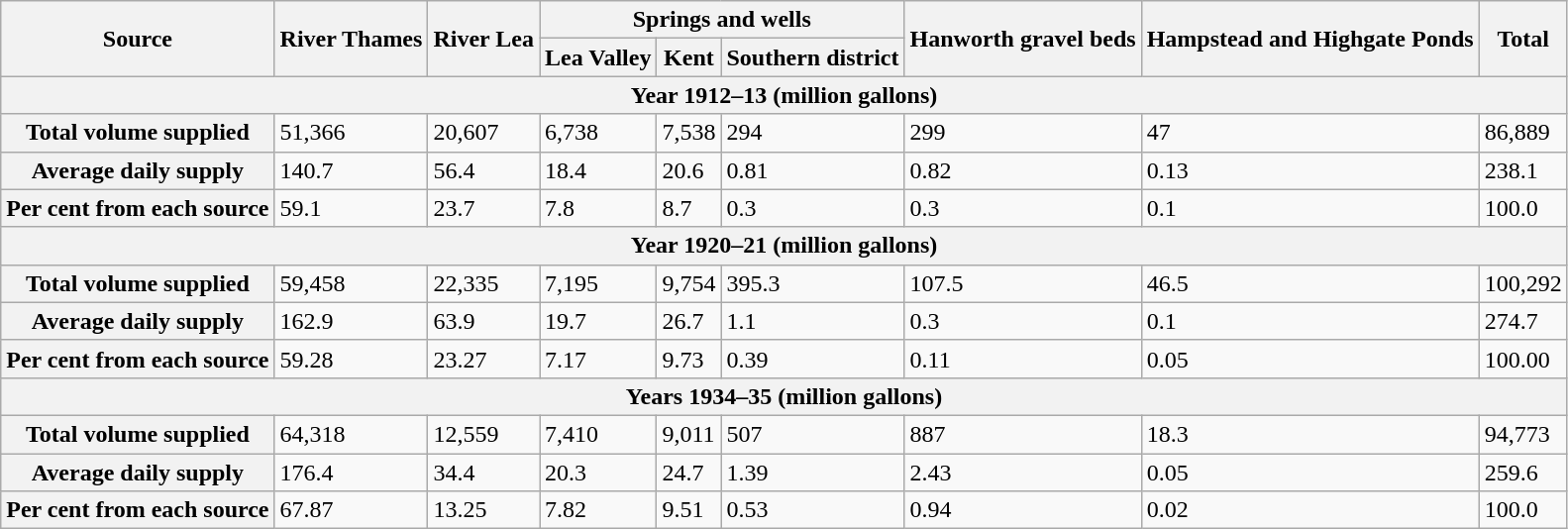<table class="wikitable">
<tr>
<th rowspan="2">Source</th>
<th rowspan="2">River  Thames</th>
<th rowspan="2">River  Lea</th>
<th colspan="3">Springs  and wells</th>
<th rowspan="2">Hanworth  gravel beds</th>
<th rowspan="2">Hampstead  and Highgate Ponds</th>
<th rowspan="2">Total</th>
</tr>
<tr>
<th>Lea  Valley</th>
<th>Kent</th>
<th>Southern  district</th>
</tr>
<tr>
<th colspan="9">Year  1912–13 (million gallons)</th>
</tr>
<tr>
<th>Total  volume supplied</th>
<td>51,366</td>
<td>20,607</td>
<td>6,738</td>
<td>7,538</td>
<td>294</td>
<td>299</td>
<td>47</td>
<td>86,889</td>
</tr>
<tr>
<th>Average  daily supply</th>
<td>140.7</td>
<td>56.4</td>
<td>18.4</td>
<td>20.6</td>
<td>0.81</td>
<td>0.82</td>
<td>0.13</td>
<td>238.1</td>
</tr>
<tr>
<th>Per cent  from each source</th>
<td>59.1</td>
<td>23.7</td>
<td>7.8</td>
<td>8.7</td>
<td>0.3</td>
<td>0.3</td>
<td>0.1</td>
<td>100.0</td>
</tr>
<tr>
<th colspan="9">Year  1920–21 (million gallons)</th>
</tr>
<tr>
<th>Total  volume supplied</th>
<td>59,458</td>
<td>22,335</td>
<td>7,195</td>
<td>9,754</td>
<td>395.3</td>
<td>107.5</td>
<td>46.5</td>
<td>100,292</td>
</tr>
<tr>
<th>Average  daily supply</th>
<td>162.9</td>
<td>63.9</td>
<td>19.7</td>
<td>26.7</td>
<td>1.1</td>
<td>0.3</td>
<td>0.1</td>
<td>274.7</td>
</tr>
<tr>
<th>Per cent  from each source</th>
<td>59.28</td>
<td>23.27</td>
<td>7.17</td>
<td>9.73</td>
<td>0.39</td>
<td>0.11</td>
<td>0.05</td>
<td>100.00</td>
</tr>
<tr>
<th colspan="9">Years 1934–35 (million gallons)</th>
</tr>
<tr>
<th>Total  volume supplied</th>
<td>64,318</td>
<td>12,559</td>
<td>7,410</td>
<td>9,011</td>
<td>507</td>
<td>887</td>
<td>18.3</td>
<td>94,773</td>
</tr>
<tr>
<th>Average  daily supply</th>
<td>176.4</td>
<td>34.4</td>
<td>20.3</td>
<td>24.7</td>
<td>1.39</td>
<td>2.43</td>
<td>0.05</td>
<td>259.6</td>
</tr>
<tr>
<th>Per cent  from each source</th>
<td>67.87</td>
<td>13.25</td>
<td>7.82</td>
<td>9.51</td>
<td>0.53</td>
<td>0.94</td>
<td>0.02</td>
<td>100.0</td>
</tr>
</table>
